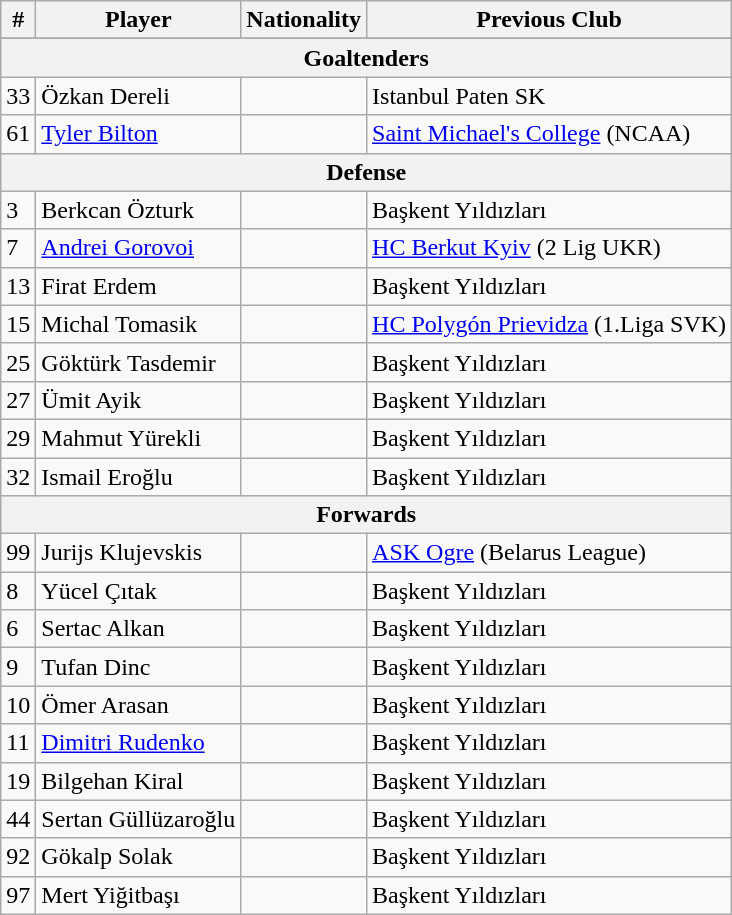<table class="wikitable">
<tr>
<th>#</th>
<th>Player</th>
<th>Nationality</th>
<th>Previous Club</th>
</tr>
<tr>
</tr>
<tr>
<th colspan=4>Goaltenders</th>
</tr>
<tr>
<td>33</td>
<td>Özkan Dereli</td>
<td></td>
<td>Istanbul Paten SK</td>
</tr>
<tr>
<td>61</td>
<td><a href='#'>Tyler Bilton</a></td>
<td></td>
<td><a href='#'>Saint Michael's College</a> (NCAA)</td>
</tr>
<tr>
<th colspan=4>Defense</th>
</tr>
<tr>
<td>3</td>
<td>Berkcan Özturk</td>
<td></td>
<td>Başkent Yıldızları</td>
</tr>
<tr>
<td>7</td>
<td><a href='#'>Andrei Gorovoi</a></td>
<td></td>
<td><a href='#'>HC Berkut Kyiv</a> (2 Lig UKR)</td>
</tr>
<tr>
<td>13</td>
<td>Firat Erdem</td>
<td></td>
<td>Başkent Yıldızları</td>
</tr>
<tr>
<td>15</td>
<td>Michal Tomasik</td>
<td></td>
<td><a href='#'>HC Polygón Prievidza</a> (1.Liga SVK)</td>
</tr>
<tr>
<td>25</td>
<td>Göktürk Tasdemir</td>
<td></td>
<td>Başkent Yıldızları</td>
</tr>
<tr>
<td>27</td>
<td>Ümit Ayik</td>
<td></td>
<td>Başkent Yıldızları</td>
</tr>
<tr>
<td>29</td>
<td>Mahmut Yürekli</td>
<td></td>
<td>Başkent Yıldızları</td>
</tr>
<tr>
<td>32</td>
<td>Ismail Eroğlu</td>
<td></td>
<td>Başkent Yıldızları</td>
</tr>
<tr>
<th colspan=4>Forwards</th>
</tr>
<tr>
<td>99</td>
<td>Jurijs Klujevskis</td>
<td></td>
<td><a href='#'>ASK Ogre</a> (Belarus League)</td>
</tr>
<tr>
<td>8</td>
<td>Yücel Çıtak</td>
<td></td>
<td>Başkent Yıldızları</td>
</tr>
<tr>
<td>6</td>
<td>Sertac Alkan</td>
<td></td>
<td>Başkent Yıldızları</td>
</tr>
<tr>
<td>9</td>
<td>Tufan Dinc</td>
<td></td>
<td>Başkent Yıldızları</td>
</tr>
<tr>
<td>10</td>
<td>Ömer Arasan</td>
<td></td>
<td>Başkent Yıldızları</td>
</tr>
<tr>
<td>11</td>
<td><a href='#'>Dimitri Rudenko</a></td>
<td></td>
<td>Başkent Yıldızları</td>
</tr>
<tr>
<td>19</td>
<td>Bilgehan Kiral</td>
<td></td>
<td>Başkent Yıldızları</td>
</tr>
<tr>
<td>44</td>
<td>Sertan Güllüzaroğlu</td>
<td></td>
<td>Başkent Yıldızları</td>
</tr>
<tr>
<td>92</td>
<td>Gökalp Solak</td>
<td></td>
<td>Başkent Yıldızları</td>
</tr>
<tr>
<td>97</td>
<td>Mert Yiğitbaşı</td>
<td></td>
<td>Başkent Yıldızları</td>
</tr>
</table>
